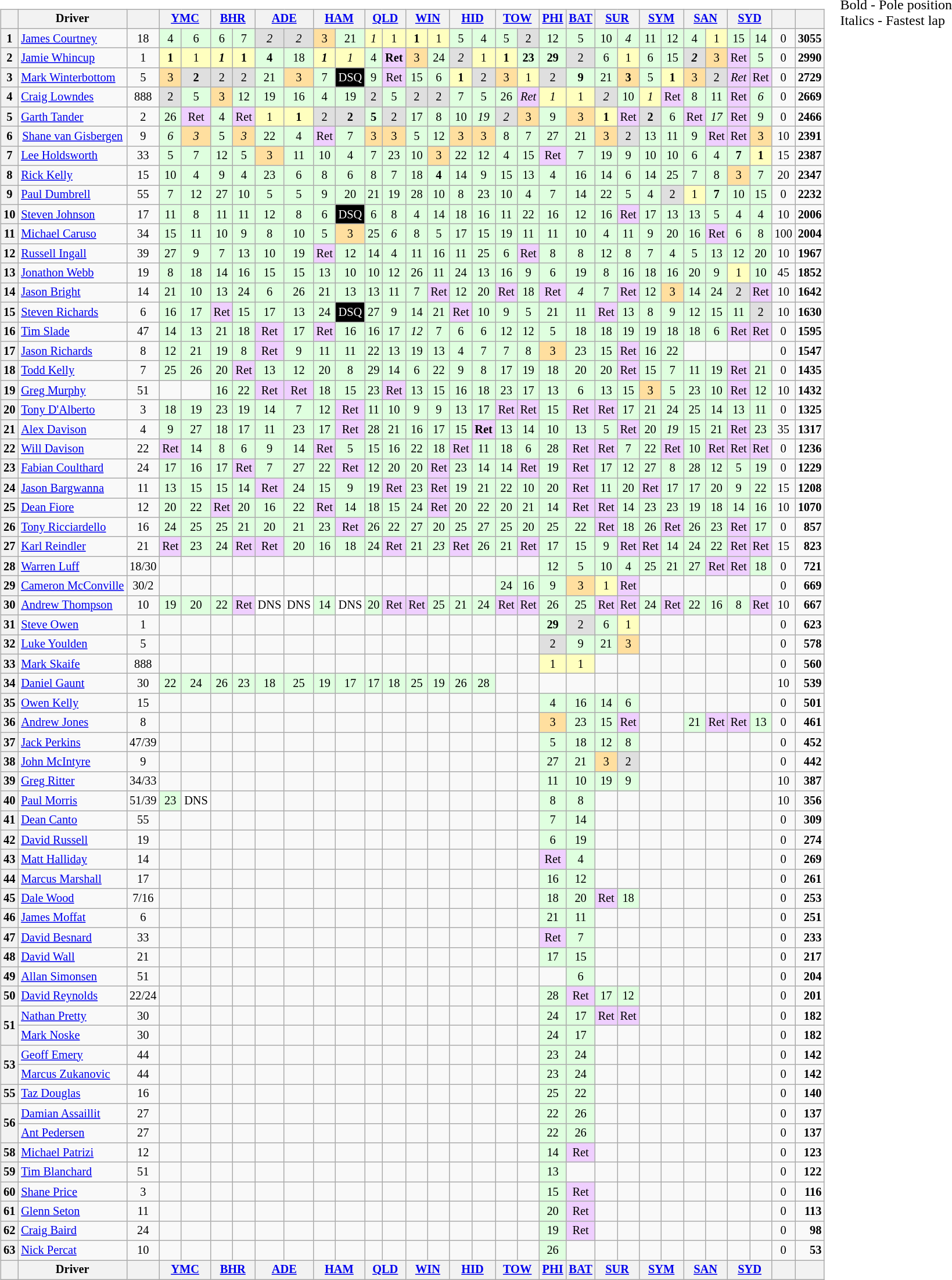<table>
<tr>
<td><br><table class="wikitable" style="font-size:85%; text-align:center">
<tr style="background:#f9f9f9" valign="top">
<th valign="middle"></th>
<th valign="middle">Driver</th>
<th valign="middle"></th>
<th colspan=2><a href='#'>YMC</a><br></th>
<th colspan=2><a href='#'>BHR</a><br></th>
<th colspan=2><a href='#'>ADE</a><br></th>
<th colspan=2><a href='#'>HAM</a><br></th>
<th colspan=2><a href='#'>QLD</a><br></th>
<th colspan=2><a href='#'>WIN</a><br></th>
<th colspan=2><a href='#'>HID</a><br></th>
<th colspan=2><a href='#'>TOW</a><br></th>
<th><a href='#'>PHI</a><br></th>
<th><a href='#'>BAT</a><br></th>
<th colspan=2><a href='#'>SUR</a><br></th>
<th colspan=2><a href='#'>SYM</a><br></th>
<th colspan=2><a href='#'>SAN</a><br></th>
<th colspan=2><a href='#'>SYD</a><br></th>
<th valign="middle"></th>
<th valign="middle"></th>
</tr>
<tr>
<th>1</th>
<td align=left> <a href='#'>James Courtney</a></td>
<td>18</td>
<td style="background:#dfffdf;">4</td>
<td style="background:#dfffdf;">6</td>
<td style="background:#dfffdf;">6</td>
<td style="background:#dfffdf;">7</td>
<td style="background:#dfdfdf;"><em>2</em></td>
<td style="background:#dfdfdf;"><em>2</em></td>
<td style="background:#ffdf9f;">3</td>
<td style="background:#dfffdf;">21</td>
<td style="background:#ffffbf;"><em>1</em></td>
<td style="background:#ffffbf;">1</td>
<td style="background:#ffffbf;"><strong>1</strong></td>
<td style="background:#ffffbf;">1</td>
<td style="background:#dfffdf;">5</td>
<td style="background:#dfffdf;">4</td>
<td style="background:#dfffdf;">5</td>
<td style="background:#dfdfdf;">2</td>
<td style="background:#dfffdf;">12</td>
<td style="background:#dfffdf;">5</td>
<td style="background:#dfffdf;">10</td>
<td style="background:#dfffdf;"><em>4</em></td>
<td style="background:#dfffdf;">11</td>
<td style="background:#dfffdf;">12</td>
<td style="background:#dfffdf;">4</td>
<td style="background:#ffffbf;">1</td>
<td style="background:#dfffdf;">15</td>
<td style="background:#dfffdf;">14</td>
<td>0</td>
<td align="right"><strong>3055</strong></td>
</tr>
<tr>
<th>2</th>
<td align=left> <a href='#'>Jamie Whincup</a></td>
<td>1</td>
<td style="background:#ffffbf;"><strong>1</strong></td>
<td style="background:#ffffbf;">1</td>
<td style="background:#ffffbf;"><strong><em>1</em></strong></td>
<td style="background:#ffffbf;"><strong>1</strong></td>
<td style="background:#dfffdf;"><strong>4</strong></td>
<td style="background:#dfffdf;">18</td>
<td style="background:#ffffbf;"><strong><em>1</em></strong></td>
<td style="background:#ffffbf;"><em>1</em></td>
<td style="background:#dfffdf;">4</td>
<td style="background:#efcfff;"><strong>Ret</strong></td>
<td style="background:#ffdf9f;">3</td>
<td style="background:#dfffdf;">24</td>
<td style="background:#dfdfdf;"><em>2</em></td>
<td style="background:#ffffbf;">1</td>
<td style="background:#ffffbf;"><strong>1</strong></td>
<td style="background:#dfffdf;"><strong>23</strong></td>
<td style="background:#dfffdf;"><strong>29</strong></td>
<td style="background:#dfdfdf;">2</td>
<td style="background:#dfffdf;">6</td>
<td style="background:#ffffbf;">1</td>
<td style="background:#dfffdf;">6</td>
<td style="background:#dfffdf;">15</td>
<td style="background:#dfdfdf;"><strong><em>2</em></strong></td>
<td style="background:#ffdf9f;">3</td>
<td style="background:#efcfff;">Ret</td>
<td style="background:#dfffdf;">5</td>
<td>0</td>
<td align="right"><strong>2990</strong></td>
</tr>
<tr>
<th>3</th>
<td align=left> <a href='#'>Mark Winterbottom</a></td>
<td>5</td>
<td style="background:#ffdf9f;">3</td>
<td style="background:#dfdfdf;"><strong>2</strong></td>
<td style="background:#dfdfdf;">2</td>
<td style="background:#dfdfdf;">2</td>
<td style="background:#dfffdf;">21</td>
<td style="background:#ffdf9f;">3</td>
<td style="background:#dfffdf;">7</td>
<td style="background:#000000; color:white">DSQ</td>
<td style="background:#dfffdf;">9</td>
<td style="background:#efcfff;">Ret</td>
<td style="background:#dfffdf;">15</td>
<td style="background:#dfffdf;">6</td>
<td style="background:#ffffbf;"><strong>1</strong></td>
<td style="background:#dfdfdf;">2</td>
<td style="background:#ffdf9f;">3</td>
<td style="background:#ffffbf;">1</td>
<td style="background:#dfdfdf;">2</td>
<td style="background:#dfffdf;"><strong>9</strong></td>
<td style="background:#dfffdf;">21</td>
<td style="background:#ffdf9f;"><strong>3</strong></td>
<td style="background:#dfffdf;">5</td>
<td style="background:#ffffbf;"><strong>1</strong></td>
<td style="background:#ffdf9f;">3</td>
<td style="background:#dfdfdf;">2</td>
<td style="background:#efcfff;"><em>Ret</em></td>
<td style="background:#efcfff;">Ret</td>
<td>0</td>
<td align="right"><strong>2729</strong></td>
</tr>
<tr>
<th>4</th>
<td align=left> <a href='#'>Craig Lowndes</a></td>
<td>888</td>
<td style="background:#dfdfdf;">2</td>
<td style="background:#dfffdf;">5</td>
<td style="background:#ffdf9f;">3</td>
<td style="background:#dfffdf;">12</td>
<td style="background:#dfffdf;">19</td>
<td style="background:#dfffdf;">16</td>
<td style="background:#dfffdf;">4</td>
<td style="background:#dfffdf;">19</td>
<td style="background:#dfdfdf;">2</td>
<td style="background:#dfffdf;">5</td>
<td style="background:#dfdfdf;">2</td>
<td style="background:#dfdfdf;">2</td>
<td style="background:#dfffdf;">7</td>
<td style="background:#dfffdf;">5</td>
<td style="background:#dfffdf;">26</td>
<td style="background:#efcfff;"><em>Ret</em></td>
<td style="background:#ffffbf;"><em>1</em></td>
<td style="background:#ffffbf;">1</td>
<td style="background:#dfdfdf;"><em>2</em></td>
<td style="background:#dfffdf;">10</td>
<td style="background:#ffffbf;"><em>1</em></td>
<td style="background:#efcfff;">Ret</td>
<td style="background:#dfffdf;">8</td>
<td style="background:#dfffdf;">11</td>
<td style="background:#efcfff;">Ret</td>
<td style="background:#dfffdf;"><em>6</em></td>
<td>0</td>
<td align="right"><strong>2669</strong></td>
</tr>
<tr>
<th>5</th>
<td align=left> <a href='#'>Garth Tander</a></td>
<td>2</td>
<td style="background:#dfffdf;">26</td>
<td style="background:#efcfff;">Ret</td>
<td style="background:#dfffdf;">4</td>
<td style="background:#efcfff;">Ret</td>
<td style="background:#ffffbf;">1</td>
<td style="background:#ffffbf;"><strong>1</strong></td>
<td style="background:#dfdfdf;">2</td>
<td style="background:#dfdfdf;"><strong>2</strong></td>
<td style="background:#dfffdf;"><strong>5</strong></td>
<td style="background:#dfdfdf;">2</td>
<td style="background:#dfffdf;">17</td>
<td style="background:#dfffdf;">8</td>
<td style="background:#dfffdf;">10</td>
<td style="background:#dfffdf;"><em>19</em></td>
<td style="background:#dfdfdf;"><em>2</em></td>
<td style="background:#ffdf9f;">3</td>
<td style="background:#dfffdf;">9</td>
<td style="background:#ffdf9f;">3</td>
<td style="background:#ffffbf;"><strong>1</strong></td>
<td style="background:#efcfff;">Ret</td>
<td style="background:#dfdfdf;"><strong>2</strong></td>
<td style="background:#dfffdf;">6</td>
<td style="background:#efcfff;">Ret</td>
<td style="background:#dfffdf;"><em>17</em></td>
<td style="background:#efcfff;">Ret</td>
<td style="background:#dfffdf;">9</td>
<td>0</td>
<td align="right"><strong>2466</strong></td>
</tr>
<tr>
<th>6</th>
<td style="white-space: nowrap; align=left"> <a href='#'>Shane van Gisbergen</a></td>
<td>9</td>
<td style="background:#dfffdf;"><em>6</em></td>
<td style="background:#ffdf9f;"><em>3</em></td>
<td style="background:#dfffdf;">5</td>
<td style="background:#ffdf9f;"><em>3</em></td>
<td style="background:#dfffdf;">22</td>
<td style="background:#dfffdf;">4</td>
<td style="background:#efcfff;">Ret</td>
<td style="background:#dfffdf;">7</td>
<td style="background:#ffdf9f;">3</td>
<td style="background:#ffdf9f;">3</td>
<td style="background:#dfffdf;">5</td>
<td style="background:#dfffdf;">12</td>
<td style="background:#ffdf9f;">3</td>
<td style="background:#ffdf9f;">3</td>
<td style="background:#dfffdf;">8</td>
<td style="background:#dfffdf;">7</td>
<td style="background:#dfffdf;">27</td>
<td style="background:#dfffdf;">21</td>
<td style="background:#ffdf9f;">3</td>
<td style="background:#dfdfdf;">2</td>
<td style="background:#dfffdf;">13</td>
<td style="background:#dfffdf;">11</td>
<td style="background:#dfffdf;">9</td>
<td style="background:#efcfff;">Ret</td>
<td style="background:#efcfff;">Ret</td>
<td style="background:#ffdf9f;">3</td>
<td>10</td>
<td align="right"><strong>2391</strong></td>
</tr>
<tr>
<th>7</th>
<td align=left> <a href='#'>Lee Holdsworth</a></td>
<td>33</td>
<td style="background:#dfffdf;">5</td>
<td style="background:#dfffdf;">7</td>
<td style="background:#dfffdf;">12</td>
<td style="background:#dfffdf;">5</td>
<td style="background:#ffdf9f;">3</td>
<td style="background:#dfffdf;">11</td>
<td style="background:#dfffdf;">10</td>
<td style="background:#dfffdf;">4</td>
<td style="background:#dfffdf;">7</td>
<td style="background:#dfffdf;">23</td>
<td style="background:#dfffdf;">10</td>
<td style="background:#ffdf9f;">3</td>
<td style="background:#dfffdf;">22</td>
<td style="background:#dfffdf;">12</td>
<td style="background:#dfffdf;">4</td>
<td style="background:#dfffdf;">15</td>
<td style="background:#efcfff;">Ret</td>
<td style="background:#dfffdf;">7</td>
<td style="background:#dfffdf;">19</td>
<td style="background:#dfffdf;">9</td>
<td style="background:#dfffdf;">10</td>
<td style="background:#dfffdf;">10</td>
<td style="background:#dfffdf;">6</td>
<td style="background:#dfffdf;">4</td>
<td style="background:#dfffdf;"><strong>7</strong></td>
<td style="background:#ffffbf;"><strong>1</strong></td>
<td>15</td>
<td align="right"><strong>2387</strong></td>
</tr>
<tr>
<th>8</th>
<td align=left> <a href='#'>Rick Kelly</a></td>
<td>15</td>
<td style="background:#dfffdf;">10</td>
<td style="background:#dfffdf;">4</td>
<td style="background:#dfffdf;">9</td>
<td style="background:#dfffdf;">4</td>
<td style="background:#dfffdf;">23</td>
<td style="background:#dfffdf;">6</td>
<td style="background:#dfffdf;">8</td>
<td style="background:#dfffdf;">6</td>
<td style="background:#dfffdf;">8</td>
<td style="background:#dfffdf;">7</td>
<td style="background:#dfffdf;">18</td>
<td style="background:#dfffdf;"><strong>4</strong></td>
<td style="background:#dfffdf;">14</td>
<td style="background:#dfffdf;">9</td>
<td style="background:#dfffdf;">15</td>
<td style="background:#dfffdf;">13</td>
<td style="background:#dfffdf;">4</td>
<td style="background:#dfffdf;">16</td>
<td style="background:#dfffdf;">14</td>
<td style="background:#dfffdf;">6</td>
<td style="background:#dfffdf;">14</td>
<td style="background:#dfffdf;">25</td>
<td style="background:#dfffdf;">7</td>
<td style="background:#dfffdf;">8</td>
<td style="background:#ffdf9f;">3</td>
<td style="background:#dfffdf;">7</td>
<td>20</td>
<td align="right"><strong>2347</strong></td>
</tr>
<tr>
<th>9</th>
<td align=left> <a href='#'>Paul Dumbrell</a></td>
<td>55</td>
<td style="background:#dfffdf;">7</td>
<td style="background:#dfffdf;">12</td>
<td style="background:#dfffdf;">27</td>
<td style="background:#dfffdf;">10</td>
<td style="background:#dfffdf;">5</td>
<td style="background:#dfffdf;">5</td>
<td style="background:#dfffdf;">9</td>
<td style="background:#dfffdf;">20</td>
<td style="background:#dfffdf;">21</td>
<td style="background:#dfffdf;">19</td>
<td style="background:#dfffdf;">28</td>
<td style="background:#dfffdf;">10</td>
<td style="background:#dfffdf;">8</td>
<td style="background:#dfffdf;">23</td>
<td style="background:#dfffdf;">10</td>
<td style="background:#dfffdf;">4</td>
<td style="background:#dfffdf;">7</td>
<td style="background:#dfffdf;">14</td>
<td style="background:#dfffdf;">22</td>
<td style="background:#dfffdf;">5</td>
<td style="background:#dfffdf;">4</td>
<td style="background:#dfdfdf;">2</td>
<td style="background:#ffffbf;">1</td>
<td style="background:#dfffdf;"><strong>7</strong></td>
<td style="background:#dfffdf;">10</td>
<td style="background:#dfffdf;">15</td>
<td>0</td>
<td align="right"><strong>2232</strong></td>
</tr>
<tr>
<th>10</th>
<td align=left> <a href='#'>Steven Johnson</a></td>
<td>17</td>
<td style="background:#dfffdf;">11</td>
<td style="background:#dfffdf;">8</td>
<td style="background:#dfffdf;">11</td>
<td style="background:#dfffdf;">11</td>
<td style="background:#dfffdf;">12</td>
<td style="background:#dfffdf;">8</td>
<td style="background:#dfffdf;">6</td>
<td style="background:#000000; color:white">DSQ</td>
<td style="background:#dfffdf;">6</td>
<td style="background:#dfffdf;">8</td>
<td style="background:#dfffdf;">4</td>
<td style="background:#dfffdf;">14</td>
<td style="background:#dfffdf;">18</td>
<td style="background:#dfffdf;">16</td>
<td style="background:#dfffdf;">11</td>
<td style="background:#dfffdf;">22</td>
<td style="background:#dfffdf;">16</td>
<td style="background:#dfffdf;">12</td>
<td style="background:#dfffdf;">16</td>
<td style="background:#efcfff;">Ret</td>
<td style="background:#dfffdf;">17</td>
<td style="background:#dfffdf;">13</td>
<td style="background:#dfffdf;">13</td>
<td style="background:#dfffdf;">5</td>
<td style="background:#dfffdf;">4</td>
<td style="background:#dfffdf;">4</td>
<td>10</td>
<td align="right"><strong>2006</strong></td>
</tr>
<tr>
<th>11</th>
<td align=left> <a href='#'>Michael Caruso</a></td>
<td>34</td>
<td style="background:#dfffdf;">15</td>
<td style="background:#dfffdf;">11</td>
<td style="background:#dfffdf;">10</td>
<td style="background:#dfffdf;">9</td>
<td style="background:#dfffdf;">8</td>
<td style="background:#dfffdf;">10</td>
<td style="background:#dfffdf;">5</td>
<td style="background:#ffdf9f;">3</td>
<td style="background:#dfffdf;">25</td>
<td style="background:#dfffdf;"><em>6</em></td>
<td style="background:#dfffdf;">8</td>
<td style="background:#dfffdf;">5</td>
<td style="background:#dfffdf;">17</td>
<td style="background:#dfffdf;">15</td>
<td style="background:#dfffdf;">19</td>
<td style="background:#dfffdf;">11</td>
<td style="background:#dfffdf;">11</td>
<td style="background:#dfffdf;">10</td>
<td style="background:#dfffdf;">4</td>
<td style="background:#dfffdf;">11</td>
<td style="background:#dfffdf;">9</td>
<td style="background:#dfffdf;">20</td>
<td style="background:#dfffdf;">16</td>
<td style="background:#efcfff;">Ret</td>
<td style="background:#dfffdf;">6</td>
<td style="background:#dfffdf;">8</td>
<td>100</td>
<td align="right"><strong>2004</strong></td>
</tr>
<tr>
<th>12</th>
<td align=left> <a href='#'>Russell Ingall</a></td>
<td>39</td>
<td style="background:#dfffdf;">27</td>
<td style="background:#dfffdf;">9</td>
<td style="background:#dfffdf;">7</td>
<td style="background:#dfffdf;">13</td>
<td style="background:#dfffdf;">10</td>
<td style="background:#dfffdf;">19</td>
<td style="background:#efcfff;">Ret</td>
<td style="background:#dfffdf;">12</td>
<td style="background:#dfffdf;">14</td>
<td style="background:#dfffdf;">4</td>
<td style="background:#dfffdf;">11</td>
<td style="background:#dfffdf;">16</td>
<td style="background:#dfffdf;">11</td>
<td style="background:#dfffdf;">25</td>
<td style="background:#dfffdf;">6</td>
<td style="background:#efcfff;">Ret</td>
<td style="background:#dfffdf;">8</td>
<td style="background:#dfffdf;">8</td>
<td style="background:#dfffdf;">12</td>
<td style="background:#dfffdf;">8</td>
<td style="background:#dfffdf;">7</td>
<td style="background:#dfffdf;">4</td>
<td style="background:#dfffdf;">5</td>
<td style="background:#dfffdf;">13</td>
<td style="background:#dfffdf;">12</td>
<td style="background:#dfffdf;">20</td>
<td>10</td>
<td align="right"><strong>1967</strong></td>
</tr>
<tr>
<th>13</th>
<td align=left> <a href='#'>Jonathon Webb</a></td>
<td>19</td>
<td style="background:#dfffdf;">8</td>
<td style="background:#dfffdf;">18</td>
<td style="background:#dfffdf;">14</td>
<td style="background:#dfffdf;">16</td>
<td style="background:#dfffdf;">15</td>
<td style="background:#dfffdf;">15</td>
<td style="background:#dfffdf;">13</td>
<td style="background:#dfffdf;">10</td>
<td style="background:#dfffdf;">10</td>
<td style="background:#dfffdf;">12</td>
<td style="background:#dfffdf;">26</td>
<td style="background:#dfffdf;">11</td>
<td style="background:#dfffdf;">24</td>
<td style="background:#dfffdf;">13</td>
<td style="background:#dfffdf;">16</td>
<td style="background:#dfffdf;">9</td>
<td style="background:#dfffdf;">6</td>
<td style="background:#dfffdf;">19</td>
<td style="background:#dfffdf;">8</td>
<td style="background:#dfffdf;">16</td>
<td style="background:#dfffdf;">18</td>
<td style="background:#dfffdf;">16</td>
<td style="background:#dfffdf;">20</td>
<td style="background:#dfffdf;">9</td>
<td style="background:#ffffbf;">1</td>
<td style="background:#dfffdf;">10</td>
<td>45</td>
<td align="right"><strong>1852</strong></td>
</tr>
<tr>
<th>14</th>
<td align=left> <a href='#'>Jason Bright</a></td>
<td>14</td>
<td style="background:#dfffdf;">21</td>
<td style="background:#dfffdf;">10</td>
<td style="background:#dfffdf;">13</td>
<td style="background:#dfffdf;">24</td>
<td style="background:#dfffdf;">6</td>
<td style="background:#dfffdf;">26</td>
<td style="background:#dfffdf;">21</td>
<td style="background:#dfffdf;">13</td>
<td style="background:#dfffdf;">13</td>
<td style="background:#dfffdf;">11</td>
<td style="background:#dfffdf;">7</td>
<td style="background:#efcfff;">Ret</td>
<td style="background:#dfffdf;">12</td>
<td style="background:#dfffdf;">20</td>
<td style="background:#efcfff;">Ret</td>
<td style="background:#dfffdf;">18</td>
<td style="background:#efcfff;">Ret</td>
<td style="background:#dfffdf;"><em>4</em></td>
<td style="background:#dfffdf;">7</td>
<td style="background:#efcfff;">Ret</td>
<td style="background:#dfffdf;">12</td>
<td style="background:#ffdf9f;">3</td>
<td style="background:#dfffdf;">14</td>
<td style="background:#dfffdf;">24</td>
<td style="background:#dfdfdf;">2</td>
<td style="background:#efcfff;">Ret</td>
<td>10</td>
<td align="right"><strong>1642</strong></td>
</tr>
<tr>
<th>15</th>
<td align=left> <a href='#'>Steven Richards</a></td>
<td>6</td>
<td style="background:#dfffdf;">16</td>
<td style="background:#dfffdf;">17</td>
<td style="background:#efcfff;">Ret</td>
<td style="background:#dfffdf;">15</td>
<td style="background:#dfffdf;">17</td>
<td style="background:#dfffdf;">13</td>
<td style="background:#dfffdf;">24</td>
<td style="background:#000000; color:white">DSQ</td>
<td style="background:#dfffdf;">27</td>
<td style="background:#dfffdf;">9</td>
<td style="background:#dfffdf;">14</td>
<td style="background:#dfffdf;">21</td>
<td style="background:#efcfff;">Ret</td>
<td style="background:#dfffdf;">10</td>
<td style="background:#dfffdf;">9</td>
<td style="background:#dfffdf;">5</td>
<td style="background:#dfffdf;">21</td>
<td style="background:#dfffdf;">11</td>
<td style="background:#efcfff;">Ret</td>
<td style="background:#dfffdf;">13</td>
<td style="background:#dfffdf;">8</td>
<td style="background:#dfffdf;">9</td>
<td style="background:#dfffdf;">12</td>
<td style="background:#dfffdf;">15</td>
<td style="background:#dfffdf;">11</td>
<td style="background:#dfdfdf;">2</td>
<td>10</td>
<td align="right"><strong>1630</strong></td>
</tr>
<tr>
<th>16</th>
<td align=left> <a href='#'>Tim Slade</a></td>
<td>47</td>
<td style="background:#dfffdf;">14</td>
<td style="background:#dfffdf;">13</td>
<td style="background:#dfffdf;">21</td>
<td style="background:#dfffdf;">18</td>
<td style="background:#efcfff;">Ret</td>
<td style="background:#dfffdf;">17</td>
<td style="background:#efcfff;">Ret</td>
<td style="background:#dfffdf;">16</td>
<td style="background:#dfffdf;">16</td>
<td style="background:#dfffdf;">17</td>
<td style="background:#dfffdf;"><em>12</em></td>
<td style="background:#dfffdf;">7</td>
<td style="background:#dfffdf;">6</td>
<td style="background:#dfffdf;">6</td>
<td style="background:#dfffdf;">12</td>
<td style="background:#dfffdf;">12</td>
<td style="background:#dfffdf;">5</td>
<td style="background:#dfffdf;">18</td>
<td style="background:#dfffdf;">18</td>
<td style="background:#dfffdf;">19</td>
<td style="background:#dfffdf;">19</td>
<td style="background:#dfffdf;">18</td>
<td style="background:#dfffdf;">18</td>
<td style="background:#dfffdf;">6</td>
<td style="background:#efcfff;">Ret</td>
<td style="background:#efcfff;">Ret</td>
<td>0</td>
<td align="right"><strong>1595</strong></td>
</tr>
<tr>
<th>17</th>
<td align=left> <a href='#'>Jason Richards</a></td>
<td>8</td>
<td style="background:#dfffdf;">12</td>
<td style="background:#dfffdf;">21</td>
<td style="background:#dfffdf;">19</td>
<td style="background:#dfffdf;">8</td>
<td style="background:#efcfff;">Ret</td>
<td style="background:#dfffdf;">9</td>
<td style="background:#dfffdf;">11</td>
<td style="background:#dfffdf;">11</td>
<td style="background:#dfffdf;">22</td>
<td style="background:#dfffdf;">13</td>
<td style="background:#dfffdf;">19</td>
<td style="background:#dfffdf;">13</td>
<td style="background:#dfffdf;">4</td>
<td style="background:#dfffdf;">7</td>
<td style="background:#dfffdf;">7</td>
<td style="background:#dfffdf;">8</td>
<td style="background:#ffdf9f;">3</td>
<td style="background:#dfffdf;">23</td>
<td style="background:#dfffdf;">15</td>
<td style="background:#efcfff;">Ret</td>
<td style="background:#dfffdf;">16</td>
<td style="background:#dfffdf;">22</td>
<td></td>
<td></td>
<td></td>
<td></td>
<td>0</td>
<td align="right"><strong>1547</strong></td>
</tr>
<tr>
<th>18</th>
<td align=left> <a href='#'>Todd Kelly</a></td>
<td>7</td>
<td style="background:#dfffdf;">25</td>
<td style="background:#dfffdf;">26</td>
<td style="background:#dfffdf;">20</td>
<td style="background:#efcfff;">Ret</td>
<td style="background:#dfffdf;">13</td>
<td style="background:#dfffdf;">12</td>
<td style="background:#dfffdf;">20</td>
<td style="background:#dfffdf;">8</td>
<td style="background:#dfffdf;">29</td>
<td style="background:#dfffdf;">14</td>
<td style="background:#dfffdf;">6</td>
<td style="background:#dfffdf;">22</td>
<td style="background:#dfffdf;">9</td>
<td style="background:#dfffdf;">8</td>
<td style="background:#dfffdf;">17</td>
<td style="background:#dfffdf;">19</td>
<td style="background:#dfffdf;">18</td>
<td style="background:#dfffdf;">20</td>
<td style="background:#dfffdf;">20</td>
<td style="background:#efcfff;">Ret</td>
<td style="background:#dfffdf;">15</td>
<td style="background:#dfffdf;">7</td>
<td style="background:#dfffdf;">11</td>
<td style="background:#dfffdf;">19</td>
<td style="background:#efcfff;">Ret</td>
<td style="background:#dfffdf;">21</td>
<td>0</td>
<td align="right"><strong>1435</strong></td>
</tr>
<tr>
<th>19</th>
<td align=left> <a href='#'>Greg Murphy</a></td>
<td>51</td>
<td></td>
<td></td>
<td style="background:#dfffdf;">16</td>
<td style="background:#dfffdf;">22</td>
<td style="background:#efcfff;">Ret</td>
<td style="background:#efcfff;">Ret</td>
<td style="background:#dfffdf;">18</td>
<td style="background:#dfffdf;">15</td>
<td style="background:#dfffdf;">23</td>
<td style="background:#efcfff;">Ret</td>
<td style="background:#dfffdf;">13</td>
<td style="background:#dfffdf;">15</td>
<td style="background:#dfffdf;">16</td>
<td style="background:#dfffdf;">18</td>
<td style="background:#dfffdf;">23</td>
<td style="background:#dfffdf;">17</td>
<td style="background:#dfffdf;">13</td>
<td style="background:#dfffdf;">6</td>
<td style="background:#dfffdf;">13</td>
<td style="background:#dfffdf;">15</td>
<td style="background:#ffdf9f;">3</td>
<td style="background:#dfffdf;">5</td>
<td style="background:#dfffdf;">23</td>
<td style="background:#dfffdf;">10</td>
<td style="background:#efcfff;">Ret</td>
<td style="background:#dfffdf;">12</td>
<td>10</td>
<td align="right"><strong>1432</strong></td>
</tr>
<tr>
<th>20</th>
<td align=left> <a href='#'>Tony D'Alberto</a></td>
<td>3</td>
<td style="background:#dfffdf;">18</td>
<td style="background:#dfffdf;">19</td>
<td style="background:#dfffdf;">23</td>
<td style="background:#dfffdf;">19</td>
<td style="background:#dfffdf;">14</td>
<td style="background:#dfffdf;">7</td>
<td style="background:#dfffdf;">12</td>
<td style="background:#efcfff;">Ret</td>
<td style="background:#dfffdf;">11</td>
<td style="background:#dfffdf;">10</td>
<td style="background:#dfffdf;">9</td>
<td style="background:#dfffdf;">9</td>
<td style="background:#dfffdf;">13</td>
<td style="background:#dfffdf;">17</td>
<td style="background:#efcfff;">Ret</td>
<td style="background:#efcfff;">Ret</td>
<td style="background:#dfffdf;">15</td>
<td style="background:#efcfff;">Ret</td>
<td style="background:#efcfff;">Ret</td>
<td style="background:#dfffdf;">17</td>
<td style="background:#dfffdf;">21</td>
<td style="background:#dfffdf;">24</td>
<td style="background:#dfffdf;">25</td>
<td style="background:#dfffdf;">14</td>
<td style="background:#dfffdf;">13</td>
<td style="background:#dfffdf;">11</td>
<td>0</td>
<td align="right"><strong>1325</strong></td>
</tr>
<tr>
<th>21</th>
<td align=left> <a href='#'>Alex Davison</a></td>
<td>4</td>
<td style="background:#dfffdf;">9</td>
<td style="background:#dfffdf;">27</td>
<td style="background:#dfffdf;">18</td>
<td style="background:#dfffdf;">17</td>
<td style="background:#dfffdf;">11</td>
<td style="background:#dfffdf;">23</td>
<td style="background:#dfffdf;">17</td>
<td style="background:#efcfff;">Ret</td>
<td style="background:#dfffdf;">28</td>
<td style="background:#dfffdf;">21</td>
<td style="background:#dfffdf;">16</td>
<td style="background:#dfffdf;">17</td>
<td style="background:#dfffdf;">15</td>
<td style="background:#efcfff;"><strong>Ret</strong></td>
<td style="background:#dfffdf;">13</td>
<td style="background:#dfffdf;">14</td>
<td style="background:#dfffdf;">10</td>
<td style="background:#dfffdf;">13</td>
<td style="background:#dfffdf;">5</td>
<td style="background:#efcfff;">Ret</td>
<td style="background:#dfffdf;">20</td>
<td style="background:#dfffdf;"><em>19</em></td>
<td style="background:#dfffdf;">15</td>
<td style="background:#dfffdf;">21</td>
<td style="background:#efcfff;">Ret</td>
<td style="background:#dfffdf;">23</td>
<td>35</td>
<td align="right"><strong>1317</strong></td>
</tr>
<tr>
<th>22</th>
<td align=left> <a href='#'>Will Davison</a></td>
<td>22</td>
<td style="background:#efcfff;">Ret</td>
<td style="background:#dfffdf;">14</td>
<td style="background:#dfffdf;">8</td>
<td style="background:#dfffdf;">6</td>
<td style="background:#dfffdf;">9</td>
<td style="background:#dfffdf;">14</td>
<td style="background:#efcfff;">Ret</td>
<td style="background:#dfffdf;">5</td>
<td style="background:#dfffdf;">15</td>
<td style="background:#dfffdf;">16</td>
<td style="background:#dfffdf;">22</td>
<td style="background:#dfffdf;">18</td>
<td style="background:#efcfff;">Ret</td>
<td style="background:#dfffdf;">11</td>
<td style="background:#dfffdf;">18</td>
<td style="background:#dfffdf;">6</td>
<td style="background:#dfffdf;">28</td>
<td style="background:#efcfff;">Ret</td>
<td style="background:#efcfff;">Ret</td>
<td style="background:#dfffdf;">7</td>
<td style="background:#dfffdf;">22</td>
<td style="background:#efcfff;">Ret</td>
<td style="background:#dfffdf;">10</td>
<td style="background:#efcfff;">Ret</td>
<td style="background:#efcfff;">Ret</td>
<td style="background:#efcfff;">Ret</td>
<td>0</td>
<td align="right"><strong>1236</strong></td>
</tr>
<tr>
<th>23</th>
<td align=left> <a href='#'>Fabian Coulthard</a></td>
<td>24</td>
<td style="background:#dfffdf;">17</td>
<td style="background:#dfffdf;">16</td>
<td style="background:#dfffdf;">17</td>
<td style="background:#efcfff;">Ret</td>
<td style="background:#dfffdf;">7</td>
<td style="background:#dfffdf;">27</td>
<td style="background:#dfffdf;">22</td>
<td style="background:#efcfff;">Ret</td>
<td style="background:#dfffdf;">12</td>
<td style="background:#dfffdf;">20</td>
<td style="background:#dfffdf;">20</td>
<td style="background:#efcfff;">Ret</td>
<td style="background:#dfffdf;">23</td>
<td style="background:#dfffdf;">14</td>
<td style="background:#dfffdf;">14</td>
<td style="background:#efcfff;">Ret</td>
<td style="background:#dfffdf;">19</td>
<td style="background:#efcfff;">Ret</td>
<td style="background:#dfffdf;">17</td>
<td style="background:#dfffdf;">12</td>
<td style="background:#dfffdf;">27</td>
<td style="background:#dfffdf;">8</td>
<td style="background:#dfffdf;">28</td>
<td style="background:#dfffdf;">12</td>
<td style="background:#dfffdf;">5</td>
<td style="background:#dfffdf;">19</td>
<td>0</td>
<td align="right"><strong>1229</strong></td>
</tr>
<tr>
<th>24</th>
<td align=left> <a href='#'>Jason Bargwanna</a></td>
<td>11</td>
<td style="background:#dfffdf;">13</td>
<td style="background:#dfffdf;">15</td>
<td style="background:#dfffdf;">15</td>
<td style="background:#dfffdf;">14</td>
<td style="background:#efcfff;">Ret</td>
<td style="background:#dfffdf;">24</td>
<td style="background:#dfffdf;">15</td>
<td style="background:#dfffdf;">9</td>
<td style="background:#dfffdf;">19</td>
<td style="background:#efcfff;">Ret</td>
<td style="background:#dfffdf;">23</td>
<td style="background:#efcfff;">Ret</td>
<td style="background:#dfffdf;">19</td>
<td style="background:#dfffdf;">21</td>
<td style="background:#dfffdf;">22</td>
<td style="background:#dfffdf;">10</td>
<td style="background:#dfffdf;">20</td>
<td style="background:#efcfff;">Ret</td>
<td style="background:#dfffdf;">11</td>
<td style="background:#dfffdf;">20</td>
<td style="background:#efcfff;">Ret</td>
<td style="background:#dfffdf;">17</td>
<td style="background:#dfffdf;">17</td>
<td style="background:#dfffdf;">20</td>
<td style="background:#dfffdf;">9</td>
<td style="background:#dfffdf;">22</td>
<td>15</td>
<td align="right"><strong>1208</strong></td>
</tr>
<tr>
<th>25</th>
<td align=left> <a href='#'>Dean Fiore</a></td>
<td>12</td>
<td style="background:#dfffdf;">20</td>
<td style="background:#dfffdf;">22</td>
<td style="background:#efcfff;">Ret</td>
<td style="background:#dfffdf;">20</td>
<td style="background:#dfffdf;">16</td>
<td style="background:#dfffdf;">22</td>
<td style="background:#efcfff;">Ret</td>
<td style="background:#dfffdf;">14</td>
<td style="background:#dfffdf;">18</td>
<td style="background:#dfffdf;">15</td>
<td style="background:#dfffdf;">24</td>
<td style="background:#efcfff;">Ret</td>
<td style="background:#dfffdf;">20</td>
<td style="background:#dfffdf;">22</td>
<td style="background:#dfffdf;">20</td>
<td style="background:#dfffdf;">21</td>
<td style="background:#dfffdf;">14</td>
<td style="background:#efcfff;">Ret</td>
<td style="background:#efcfff;">Ret</td>
<td style="background:#dfffdf;">14</td>
<td style="background:#dfffdf;">23</td>
<td style="background:#dfffdf;">23</td>
<td style="background:#dfffdf;">19</td>
<td style="background:#dfffdf;">18</td>
<td style="background:#dfffdf;">14</td>
<td style="background:#dfffdf;">16</td>
<td>10</td>
<td align="right"><strong>1070</strong></td>
</tr>
<tr>
<th>26</th>
<td align=left> <a href='#'>Tony Ricciardello</a></td>
<td>16</td>
<td style="background:#dfffdf;">24</td>
<td style="background:#dfffdf;">25</td>
<td style="background:#dfffdf;">25</td>
<td style="background:#dfffdf;">21</td>
<td style="background:#dfffdf;">20</td>
<td style="background:#dfffdf;">21</td>
<td style="background:#dfffdf;">23</td>
<td style="background:#efcfff;">Ret</td>
<td style="background:#dfffdf;">26</td>
<td style="background:#dfffdf;">22</td>
<td style="background:#dfffdf;">27</td>
<td style="background:#dfffdf;">20</td>
<td style="background:#dfffdf;">25</td>
<td style="background:#dfffdf;">27</td>
<td style="background:#dfffdf;">25</td>
<td style="background:#dfffdf;">20</td>
<td style="background:#dfffdf;">25</td>
<td style="background:#dfffdf;">22</td>
<td style="background:#efcfff;">Ret</td>
<td style="background:#dfffdf;">18</td>
<td style="background:#dfffdf;">26</td>
<td style="background:#efcfff;">Ret</td>
<td style="background:#dfffdf;">26</td>
<td style="background:#dfffdf;">23</td>
<td style="background:#efcfff;">Ret</td>
<td style="background:#dfffdf;">17</td>
<td>0</td>
<td align="right"><strong>857</strong></td>
</tr>
<tr>
<th>27</th>
<td align=left> <a href='#'>Karl Reindler</a></td>
<td>21</td>
<td style="background:#efcfff;">Ret</td>
<td style="background:#dfffdf;">23</td>
<td style="background:#dfffdf;">24</td>
<td style="background:#efcfff;">Ret</td>
<td style="background:#efcfff;">Ret</td>
<td style="background:#dfffdf;">20</td>
<td style="background:#dfffdf;">16</td>
<td style="background:#dfffdf;">18</td>
<td style="background:#dfffdf;">24</td>
<td style="background:#efcfff;">Ret</td>
<td style="background:#dfffdf;">21</td>
<td style="background:#dfffdf;"><em>23</em></td>
<td style="background:#efcfff;">Ret</td>
<td style="background:#dfffdf;">26</td>
<td style="background:#dfffdf;">21</td>
<td style="background:#efcfff;">Ret</td>
<td style="background:#dfffdf;">17</td>
<td style="background:#dfffdf;">15</td>
<td style="background:#dfffdf;">9</td>
<td style="background:#efcfff;">Ret</td>
<td style="background:#efcfff;">Ret</td>
<td style="background:#dfffdf;">14</td>
<td style="background:#dfffdf;">24</td>
<td style="background:#dfffdf;">22</td>
<td style="background:#efcfff;">Ret</td>
<td style="background:#efcfff;">Ret</td>
<td>15</td>
<td align="right"><strong>823</strong></td>
</tr>
<tr>
<th>28</th>
<td align=left> <a href='#'>Warren Luff</a></td>
<td>18/30</td>
<td></td>
<td></td>
<td></td>
<td></td>
<td></td>
<td></td>
<td></td>
<td></td>
<td></td>
<td></td>
<td></td>
<td></td>
<td></td>
<td></td>
<td></td>
<td></td>
<td style="background:#dfffdf;">12</td>
<td style="background:#dfffdf;">5</td>
<td style="background:#dfffdf;">10</td>
<td style="background:#dfffdf;">4</td>
<td style="background:#dfffdf;">25</td>
<td style="background:#dfffdf;">21</td>
<td style="background:#dfffdf;">27</td>
<td style="background:#efcfff;">Ret</td>
<td style="background:#efcfff;">Ret</td>
<td style="background:#dfffdf;">18</td>
<td>0</td>
<td align="right"><strong>721</strong></td>
</tr>
<tr>
<th>29</th>
<td align=left> <a href='#'>Cameron McConville</a></td>
<td>30/2</td>
<td></td>
<td></td>
<td></td>
<td></td>
<td></td>
<td></td>
<td></td>
<td></td>
<td></td>
<td></td>
<td></td>
<td></td>
<td></td>
<td></td>
<td style="background:#dfffdf;">24</td>
<td style="background:#dfffdf;">16</td>
<td style="background:#dfffdf;">9</td>
<td style="background:#ffdf9f;">3</td>
<td style="background:#ffffbf;">1</td>
<td style="background:#efcfff;">Ret</td>
<td></td>
<td></td>
<td></td>
<td></td>
<td></td>
<td></td>
<td>0</td>
<td align="right"><strong>669</strong></td>
</tr>
<tr>
<th>30</th>
<td align=left> <a href='#'>Andrew Thompson</a></td>
<td>10</td>
<td style="background:#dfffdf;">19</td>
<td style="background:#dfffdf;">20</td>
<td style="background:#dfffdf;">22</td>
<td style="background:#efcfff;">Ret</td>
<td style="background:#ffffff;">DNS</td>
<td style="background:#ffffff;">DNS</td>
<td style="background:#dfffdf;">14</td>
<td style="background:#ffffff;">DNS</td>
<td style="background:#dfffdf;">20</td>
<td style="background:#efcfff;">Ret</td>
<td style="background:#efcfff;">Ret</td>
<td style="background:#dfffdf;">25</td>
<td style="background:#dfffdf;">21</td>
<td style="background:#dfffdf;">24</td>
<td style="background:#efcfff;">Ret</td>
<td style="background:#efcfff;">Ret</td>
<td style="background:#dfffdf;">26</td>
<td style="background:#dfffdf;">25</td>
<td style="background:#efcfff;">Ret</td>
<td style="background:#efcfff;">Ret</td>
<td style="background:#dfffdf;">24</td>
<td style="background:#efcfff;">Ret</td>
<td style="background:#dfffdf;">22</td>
<td style="background:#dfffdf;">16</td>
<td style="background:#dfffdf;">8</td>
<td style="background:#efcfff;">Ret</td>
<td>10</td>
<td align="right"><strong>667</strong></td>
</tr>
<tr>
<th>31</th>
<td align=left> <a href='#'>Steve Owen</a></td>
<td>1</td>
<td></td>
<td></td>
<td></td>
<td></td>
<td></td>
<td></td>
<td></td>
<td></td>
<td></td>
<td></td>
<td></td>
<td></td>
<td></td>
<td></td>
<td></td>
<td></td>
<td style="background:#dfffdf;"><strong>29</strong></td>
<td style="background:#dfdfdf;">2</td>
<td style="background:#dfffdf;">6</td>
<td style="background:#ffffbf;">1</td>
<td></td>
<td></td>
<td></td>
<td></td>
<td></td>
<td></td>
<td>0</td>
<td align="right"><strong>623</strong></td>
</tr>
<tr>
<th>32</th>
<td align=left> <a href='#'>Luke Youlden</a></td>
<td>5</td>
<td></td>
<td></td>
<td></td>
<td></td>
<td></td>
<td></td>
<td></td>
<td></td>
<td></td>
<td></td>
<td></td>
<td></td>
<td></td>
<td></td>
<td></td>
<td></td>
<td style="background:#dfdfdf;">2</td>
<td style="background:#dfffdf;">9</td>
<td style="background:#dfffdf;">21</td>
<td style="background:#ffdf9f;">3</td>
<td></td>
<td></td>
<td></td>
<td></td>
<td></td>
<td></td>
<td>0</td>
<td align="right"><strong>578</strong></td>
</tr>
<tr>
<th>33</th>
<td align=left> <a href='#'>Mark Skaife</a></td>
<td>888</td>
<td></td>
<td></td>
<td></td>
<td></td>
<td></td>
<td></td>
<td></td>
<td></td>
<td></td>
<td></td>
<td></td>
<td></td>
<td></td>
<td></td>
<td></td>
<td></td>
<td style="background:#ffffbf;">1</td>
<td style="background:#ffffbf;">1</td>
<td></td>
<td></td>
<td></td>
<td></td>
<td></td>
<td></td>
<td></td>
<td></td>
<td>0</td>
<td align="right"><strong>560</strong></td>
</tr>
<tr>
<th>34</th>
<td align=left> <a href='#'>Daniel Gaunt</a></td>
<td>30</td>
<td style="background:#dfffdf;">22</td>
<td style="background:#dfffdf;">24</td>
<td style="background:#dfffdf;">26</td>
<td style="background:#dfffdf;">23</td>
<td style="background:#dfffdf;">18</td>
<td style="background:#dfffdf;">25</td>
<td style="background:#dfffdf;">19</td>
<td style="background:#dfffdf;">17</td>
<td style="background:#dfffdf;">17</td>
<td style="background:#dfffdf;">18</td>
<td style="background:#dfffdf;">25</td>
<td style="background:#dfffdf;">19</td>
<td style="background:#dfffdf;">26</td>
<td style="background:#dfffdf;">28</td>
<td></td>
<td></td>
<td></td>
<td></td>
<td></td>
<td></td>
<td></td>
<td></td>
<td></td>
<td></td>
<td></td>
<td></td>
<td>10</td>
<td align="right"><strong>539</strong></td>
</tr>
<tr>
<th>35</th>
<td align=left> <a href='#'>Owen Kelly</a></td>
<td>15</td>
<td></td>
<td></td>
<td></td>
<td></td>
<td></td>
<td></td>
<td></td>
<td></td>
<td></td>
<td></td>
<td></td>
<td></td>
<td></td>
<td></td>
<td></td>
<td></td>
<td style="background:#dfffdf;">4</td>
<td style="background:#dfffdf;">16</td>
<td style="background:#dfffdf;">14</td>
<td style="background:#dfffdf;">6</td>
<td></td>
<td></td>
<td></td>
<td></td>
<td></td>
<td></td>
<td>0</td>
<td align="right"><strong>501</strong></td>
</tr>
<tr>
<th>36</th>
<td align=left> <a href='#'>Andrew Jones</a></td>
<td>8</td>
<td></td>
<td></td>
<td></td>
<td></td>
<td></td>
<td></td>
<td></td>
<td></td>
<td></td>
<td></td>
<td></td>
<td></td>
<td></td>
<td></td>
<td></td>
<td></td>
<td style="background:#ffdf9f;">3</td>
<td style="background:#dfffdf;">23</td>
<td style="background:#dfffdf;">15</td>
<td style="background:#efcfff;">Ret</td>
<td></td>
<td></td>
<td style="background:#dfffdf;">21</td>
<td style="background:#efcfff;">Ret</td>
<td style="background:#efcfff;">Ret</td>
<td style="background:#dfffdf;">13</td>
<td>0</td>
<td align="right"><strong>461</strong></td>
</tr>
<tr>
<th>37</th>
<td align=left> <a href='#'>Jack Perkins</a></td>
<td>47/39</td>
<td></td>
<td></td>
<td></td>
<td></td>
<td></td>
<td></td>
<td></td>
<td></td>
<td></td>
<td></td>
<td></td>
<td></td>
<td></td>
<td></td>
<td></td>
<td></td>
<td style="background:#dfffdf;">5</td>
<td style="background:#dfffdf;">18</td>
<td style="background:#dfffdf;">12</td>
<td style="background:#dfffdf;">8</td>
<td></td>
<td></td>
<td></td>
<td></td>
<td></td>
<td></td>
<td>0</td>
<td align="right"><strong>452</strong></td>
</tr>
<tr>
<th>38</th>
<td align=left> <a href='#'>John McIntyre</a></td>
<td>9</td>
<td></td>
<td></td>
<td></td>
<td></td>
<td></td>
<td></td>
<td></td>
<td></td>
<td></td>
<td></td>
<td></td>
<td></td>
<td></td>
<td></td>
<td></td>
<td></td>
<td style="background:#dfffdf;">27</td>
<td style="background:#dfffdf;">21</td>
<td style="background:#ffdf9f;">3</td>
<td style="background:#dfdfdf;">2</td>
<td></td>
<td></td>
<td></td>
<td></td>
<td></td>
<td></td>
<td>0</td>
<td align="right"><strong>442</strong></td>
</tr>
<tr>
<th>39</th>
<td align=left> <a href='#'>Greg Ritter</a></td>
<td>34/33</td>
<td></td>
<td></td>
<td></td>
<td></td>
<td></td>
<td></td>
<td></td>
<td></td>
<td></td>
<td></td>
<td></td>
<td></td>
<td></td>
<td></td>
<td></td>
<td></td>
<td style="background:#dfffdf;">11</td>
<td style="background:#dfffdf;">10</td>
<td style="background:#dfffdf;">19</td>
<td style="background:#dfffdf;">9</td>
<td></td>
<td></td>
<td></td>
<td></td>
<td></td>
<td></td>
<td>10</td>
<td align="right"><strong>387</strong></td>
</tr>
<tr>
<th>40</th>
<td align=left> <a href='#'>Paul Morris</a></td>
<td>51/39</td>
<td style="background:#dfffdf;">23</td>
<td style="background:#ffffff;">DNS</td>
<td></td>
<td></td>
<td></td>
<td></td>
<td></td>
<td></td>
<td></td>
<td></td>
<td></td>
<td></td>
<td></td>
<td></td>
<td></td>
<td></td>
<td style="background:#dfffdf;">8</td>
<td style="background:#dfffdf;">8</td>
<td></td>
<td></td>
<td></td>
<td></td>
<td></td>
<td></td>
<td></td>
<td></td>
<td>10</td>
<td align="right"><strong>356</strong></td>
</tr>
<tr>
<th>41</th>
<td align=left> <a href='#'>Dean Canto</a></td>
<td>55</td>
<td></td>
<td></td>
<td></td>
<td></td>
<td></td>
<td></td>
<td></td>
<td></td>
<td></td>
<td></td>
<td></td>
<td></td>
<td></td>
<td></td>
<td></td>
<td></td>
<td style="background:#dfffdf;">7</td>
<td style="background:#dfffdf;">14</td>
<td></td>
<td></td>
<td></td>
<td></td>
<td></td>
<td></td>
<td></td>
<td></td>
<td>0</td>
<td align="right"><strong>309</strong></td>
</tr>
<tr>
<th>42</th>
<td align=left> <a href='#'>David Russell</a></td>
<td>19</td>
<td></td>
<td></td>
<td></td>
<td></td>
<td></td>
<td></td>
<td></td>
<td></td>
<td></td>
<td></td>
<td></td>
<td></td>
<td></td>
<td></td>
<td></td>
<td></td>
<td style="background:#dfffdf;">6</td>
<td style="background:#dfffdf;">19</td>
<td></td>
<td></td>
<td></td>
<td></td>
<td></td>
<td></td>
<td></td>
<td></td>
<td>0</td>
<td align="right"><strong>274</strong></td>
</tr>
<tr>
<th>43</th>
<td align=left> <a href='#'>Matt Halliday</a></td>
<td>14</td>
<td></td>
<td></td>
<td></td>
<td></td>
<td></td>
<td></td>
<td></td>
<td></td>
<td></td>
<td></td>
<td></td>
<td></td>
<td></td>
<td></td>
<td></td>
<td></td>
<td style="background:#efcfff;">Ret</td>
<td style="background:#dfffdf;">4</td>
<td></td>
<td></td>
<td></td>
<td></td>
<td></td>
<td></td>
<td></td>
<td></td>
<td>0</td>
<td align="right"><strong>269</strong></td>
</tr>
<tr>
<th>44</th>
<td align=left> <a href='#'>Marcus Marshall</a></td>
<td>17</td>
<td></td>
<td></td>
<td></td>
<td></td>
<td></td>
<td></td>
<td></td>
<td></td>
<td></td>
<td></td>
<td></td>
<td></td>
<td></td>
<td></td>
<td></td>
<td></td>
<td style="background:#dfffdf;">16</td>
<td style="background:#dfffdf;">12</td>
<td></td>
<td></td>
<td></td>
<td></td>
<td></td>
<td></td>
<td></td>
<td></td>
<td>0</td>
<td align="right"><strong>261</strong></td>
</tr>
<tr>
<th>45</th>
<td align=left> <a href='#'>Dale Wood</a></td>
<td>7/16</td>
<td></td>
<td></td>
<td></td>
<td></td>
<td></td>
<td></td>
<td></td>
<td></td>
<td></td>
<td></td>
<td></td>
<td></td>
<td></td>
<td></td>
<td></td>
<td></td>
<td style="background:#dfffdf;">18</td>
<td style="background:#dfffdf;">20</td>
<td style="background:#efcfff;">Ret</td>
<td style="background:#dfffdf;">18</td>
<td></td>
<td></td>
<td></td>
<td></td>
<td></td>
<td></td>
<td>0</td>
<td align="right"><strong>253</strong></td>
</tr>
<tr>
<th>46</th>
<td align=left> <a href='#'>James Moffat</a></td>
<td>6</td>
<td></td>
<td></td>
<td></td>
<td></td>
<td></td>
<td></td>
<td></td>
<td></td>
<td></td>
<td></td>
<td></td>
<td></td>
<td></td>
<td></td>
<td></td>
<td></td>
<td style="background:#dfffdf;">21</td>
<td style="background:#dfffdf;">11</td>
<td></td>
<td></td>
<td></td>
<td></td>
<td></td>
<td></td>
<td></td>
<td></td>
<td>0</td>
<td align="right"><strong>251</strong></td>
</tr>
<tr>
<th>47</th>
<td align=left> <a href='#'>David Besnard</a></td>
<td>33</td>
<td></td>
<td></td>
<td></td>
<td></td>
<td></td>
<td></td>
<td></td>
<td></td>
<td></td>
<td></td>
<td></td>
<td></td>
<td></td>
<td></td>
<td></td>
<td></td>
<td style="background:#efcfff;">Ret</td>
<td style="background:#dfffdf;">7</td>
<td></td>
<td></td>
<td></td>
<td></td>
<td></td>
<td></td>
<td></td>
<td></td>
<td>0</td>
<td align="right"><strong>233</strong></td>
</tr>
<tr>
<th>48</th>
<td align=left> <a href='#'>David Wall</a></td>
<td>21</td>
<td></td>
<td></td>
<td></td>
<td></td>
<td></td>
<td></td>
<td></td>
<td></td>
<td></td>
<td></td>
<td></td>
<td></td>
<td></td>
<td></td>
<td></td>
<td></td>
<td style="background:#dfffdf;">17</td>
<td style="background:#dfffdf;">15</td>
<td></td>
<td></td>
<td></td>
<td></td>
<td></td>
<td></td>
<td></td>
<td></td>
<td>0</td>
<td align="right"><strong>217</strong></td>
</tr>
<tr>
<th>49</th>
<td align=left> <a href='#'>Allan Simonsen</a></td>
<td>51</td>
<td></td>
<td></td>
<td></td>
<td></td>
<td></td>
<td></td>
<td></td>
<td></td>
<td></td>
<td></td>
<td></td>
<td></td>
<td></td>
<td></td>
<td></td>
<td></td>
<td></td>
<td style="background:#dfffdf;">6</td>
<td></td>
<td></td>
<td></td>
<td></td>
<td></td>
<td></td>
<td></td>
<td></td>
<td>0</td>
<td align="right"><strong>204</strong></td>
</tr>
<tr>
<th>50</th>
<td align=left> <a href='#'>David Reynolds</a></td>
<td>22/24</td>
<td></td>
<td></td>
<td></td>
<td></td>
<td></td>
<td></td>
<td></td>
<td></td>
<td></td>
<td></td>
<td></td>
<td></td>
<td></td>
<td></td>
<td></td>
<td></td>
<td style="background:#dfffdf;">28</td>
<td style="background:#efcfff;">Ret</td>
<td style="background:#dfffdf;">17</td>
<td style="background:#dfffdf;">12</td>
<td></td>
<td></td>
<td></td>
<td></td>
<td></td>
<td></td>
<td>0</td>
<td align="right"><strong>201</strong></td>
</tr>
<tr>
<th rowspan=2>51</th>
<td align=left> <a href='#'>Nathan Pretty</a></td>
<td>30</td>
<td></td>
<td></td>
<td></td>
<td></td>
<td></td>
<td></td>
<td></td>
<td></td>
<td></td>
<td></td>
<td></td>
<td></td>
<td></td>
<td></td>
<td></td>
<td></td>
<td style="background:#dfffdf;">24</td>
<td style="background:#dfffdf;">17</td>
<td style="background:#efcfff;">Ret</td>
<td style="background:#efcfff;">Ret</td>
<td></td>
<td></td>
<td></td>
<td></td>
<td></td>
<td></td>
<td>0</td>
<td align="right"><strong>182</strong></td>
</tr>
<tr>
<td align=left> <a href='#'>Mark Noske</a></td>
<td>30</td>
<td></td>
<td></td>
<td></td>
<td></td>
<td></td>
<td></td>
<td></td>
<td></td>
<td></td>
<td></td>
<td></td>
<td></td>
<td></td>
<td></td>
<td></td>
<td></td>
<td style="background:#dfffdf;">24</td>
<td style="background:#dfffdf;">17</td>
<td></td>
<td></td>
<td></td>
<td></td>
<td></td>
<td></td>
<td></td>
<td></td>
<td>0</td>
<td align="right"><strong>182</strong></td>
</tr>
<tr>
<th rowspan=2>53</th>
<td align=left> <a href='#'>Geoff Emery</a></td>
<td>44</td>
<td></td>
<td></td>
<td></td>
<td></td>
<td></td>
<td></td>
<td></td>
<td></td>
<td></td>
<td></td>
<td></td>
<td></td>
<td></td>
<td></td>
<td></td>
<td></td>
<td style="background:#dfffdf;">23</td>
<td style="background:#dfffdf;">24</td>
<td></td>
<td></td>
<td></td>
<td></td>
<td></td>
<td></td>
<td></td>
<td></td>
<td>0</td>
<td align="right"><strong>142</strong></td>
</tr>
<tr>
<td align=left> <a href='#'>Marcus Zukanovic</a></td>
<td>44</td>
<td></td>
<td></td>
<td></td>
<td></td>
<td></td>
<td></td>
<td></td>
<td></td>
<td></td>
<td></td>
<td></td>
<td></td>
<td></td>
<td></td>
<td></td>
<td></td>
<td style="background:#dfffdf;">23</td>
<td style="background:#dfffdf;">24</td>
<td></td>
<td></td>
<td></td>
<td></td>
<td></td>
<td></td>
<td></td>
<td></td>
<td>0</td>
<td align="right"><strong>142</strong></td>
</tr>
<tr>
<th>55</th>
<td align=left> <a href='#'>Taz Douglas</a></td>
<td>16</td>
<td></td>
<td></td>
<td></td>
<td></td>
<td></td>
<td></td>
<td></td>
<td></td>
<td></td>
<td></td>
<td></td>
<td></td>
<td></td>
<td></td>
<td></td>
<td></td>
<td style="background:#dfffdf;">25</td>
<td style="background:#dfffdf;">22</td>
<td></td>
<td></td>
<td></td>
<td></td>
<td></td>
<td></td>
<td></td>
<td></td>
<td>0</td>
<td align="right"><strong>140</strong></td>
</tr>
<tr>
<th rowspan=2>56</th>
<td align=left> <a href='#'>Damian Assaillit</a></td>
<td>27</td>
<td></td>
<td></td>
<td></td>
<td></td>
<td></td>
<td></td>
<td></td>
<td></td>
<td></td>
<td></td>
<td></td>
<td></td>
<td></td>
<td></td>
<td></td>
<td></td>
<td style="background:#dfffdf;">22</td>
<td style="background:#dfffdf;">26</td>
<td></td>
<td></td>
<td></td>
<td></td>
<td></td>
<td></td>
<td></td>
<td></td>
<td>0</td>
<td align="right"><strong>137</strong></td>
</tr>
<tr>
<td align=left> <a href='#'>Ant Pedersen</a></td>
<td>27</td>
<td></td>
<td></td>
<td></td>
<td></td>
<td></td>
<td></td>
<td></td>
<td></td>
<td></td>
<td></td>
<td></td>
<td></td>
<td></td>
<td></td>
<td></td>
<td></td>
<td style="background:#dfffdf;">22</td>
<td style="background:#dfffdf;">26</td>
<td></td>
<td></td>
<td></td>
<td></td>
<td></td>
<td></td>
<td></td>
<td></td>
<td>0</td>
<td align="right"><strong>137</strong></td>
</tr>
<tr>
<th>58</th>
<td align=left> <a href='#'>Michael Patrizi</a></td>
<td>12</td>
<td></td>
<td></td>
<td></td>
<td></td>
<td></td>
<td></td>
<td></td>
<td></td>
<td></td>
<td></td>
<td></td>
<td></td>
<td></td>
<td></td>
<td></td>
<td></td>
<td style="background:#dfffdf;">14</td>
<td style="background:#efcfff;">Ret</td>
<td></td>
<td></td>
<td></td>
<td></td>
<td></td>
<td></td>
<td></td>
<td></td>
<td>0</td>
<td align="right"><strong>123</strong></td>
</tr>
<tr>
<th>59</th>
<td align=left> <a href='#'>Tim Blanchard</a></td>
<td>51</td>
<td></td>
<td></td>
<td></td>
<td></td>
<td></td>
<td></td>
<td></td>
<td></td>
<td></td>
<td></td>
<td></td>
<td></td>
<td></td>
<td></td>
<td></td>
<td></td>
<td style="background:#dfffdf;">13</td>
<td></td>
<td></td>
<td></td>
<td></td>
<td></td>
<td></td>
<td></td>
<td></td>
<td></td>
<td>0</td>
<td align="right"><strong>122</strong></td>
</tr>
<tr>
<th>60</th>
<td align=left> <a href='#'>Shane Price</a></td>
<td>3</td>
<td></td>
<td></td>
<td></td>
<td></td>
<td></td>
<td></td>
<td></td>
<td></td>
<td></td>
<td></td>
<td></td>
<td></td>
<td></td>
<td></td>
<td></td>
<td></td>
<td style="background:#dfffdf;">15</td>
<td style="background:#efcfff;">Ret</td>
<td></td>
<td></td>
<td></td>
<td></td>
<td></td>
<td></td>
<td></td>
<td></td>
<td>0</td>
<td align="right"><strong>116</strong></td>
</tr>
<tr>
<th>61</th>
<td align=left> <a href='#'>Glenn Seton</a></td>
<td>11</td>
<td></td>
<td></td>
<td></td>
<td></td>
<td></td>
<td></td>
<td></td>
<td></td>
<td></td>
<td></td>
<td></td>
<td></td>
<td></td>
<td></td>
<td></td>
<td></td>
<td style="background:#dfffdf;">20</td>
<td style="background:#efcfff;">Ret</td>
<td></td>
<td></td>
<td></td>
<td></td>
<td></td>
<td></td>
<td></td>
<td></td>
<td>0</td>
<td align="right"><strong>113</strong></td>
</tr>
<tr>
<th>62</th>
<td align=left> <a href='#'>Craig Baird</a></td>
<td>24</td>
<td></td>
<td></td>
<td></td>
<td></td>
<td></td>
<td></td>
<td></td>
<td></td>
<td></td>
<td></td>
<td></td>
<td></td>
<td></td>
<td></td>
<td></td>
<td></td>
<td style="background:#dfffdf;">19</td>
<td style="background:#efcfff;">Ret</td>
<td></td>
<td></td>
<td></td>
<td></td>
<td></td>
<td></td>
<td></td>
<td></td>
<td>0</td>
<td align="right"><strong>98</strong></td>
</tr>
<tr>
<th>63</th>
<td align=left> <a href='#'>Nick Percat</a></td>
<td>10</td>
<td></td>
<td></td>
<td></td>
<td></td>
<td></td>
<td></td>
<td></td>
<td></td>
<td></td>
<td></td>
<td></td>
<td></td>
<td></td>
<td></td>
<td></td>
<td></td>
<td style="background:#dfffdf;">26</td>
<td></td>
<td></td>
<td></td>
<td></td>
<td></td>
<td></td>
<td></td>
<td></td>
<td></td>
<td>0</td>
<td align="right"><strong>53</strong></td>
</tr>
<tr style="background:#f9f9f9" valign="top">
<th valign="middle"></th>
<th valign="middle">Driver</th>
<th valign="middle"></th>
<th colspan=2><a href='#'>YMC</a><br></th>
<th colspan=2><a href='#'>BHR</a><br></th>
<th colspan=2><a href='#'>ADE</a><br></th>
<th colspan=2><a href='#'>HAM</a><br></th>
<th colspan=2><a href='#'>QLD</a><br></th>
<th colspan=2><a href='#'>WIN</a><br></th>
<th colspan=2><a href='#'>HID</a><br></th>
<th colspan=2><a href='#'>TOW</a><br></th>
<th><a href='#'>PHI</a><br></th>
<th><a href='#'>BAT</a><br></th>
<th colspan=2><a href='#'>SUR</a><br></th>
<th colspan=2><a href='#'>SYM</a><br></th>
<th colspan=2><a href='#'>SAN</a><br></th>
<th colspan=2><a href='#'>SYD</a><br></th>
<th valign="middle"></th>
<th valign="middle"></th>
</tr>
</table>
</td>
<td valign="top"><br>
<span>Bold - Pole position<br>
Italics - Fastest lap</span></td>
</tr>
</table>
